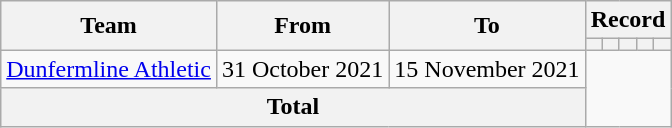<table class=wikitable style="text-align: center">
<tr>
<th rowspan=2>Team</th>
<th rowspan=2>From</th>
<th rowspan=2>To</th>
<th colspan=5>Record</th>
</tr>
<tr>
<th></th>
<th></th>
<th></th>
<th></th>
<th></th>
</tr>
<tr>
<td align=left><a href='#'>Dunfermline Athletic</a></td>
<td align=left>31 October 2021</td>
<td align=left>15 November 2021<br></td>
</tr>
<tr>
<th colspan=3>Total<br></th>
</tr>
</table>
